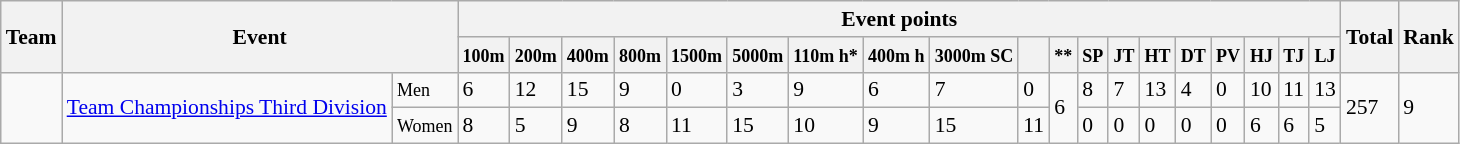<table class="wikitable" style="text-align:left; font-size:90%">
<tr>
<th rowspan="2">Team</th>
<th colspan="2" rowspan="2">Event</th>
<th colspan="19">Event points</th>
<th rowspan="2">Total</th>
<th rowspan="2">Rank</th>
</tr>
<tr>
<th><small>100m</small></th>
<th><small>200m</small></th>
<th><small>400m</small></th>
<th><small>800m</small></th>
<th><small>1500m</small></th>
<th><small>5000m</small></th>
<th><small>110m h*</small></th>
<th><small>400m h</small></th>
<th><small>3000m SC</small></th>
<th><small></small></th>
<th><small>**</small></th>
<th><small>SP</small></th>
<th><small>JT</small></th>
<th><small>HT</small></th>
<th><small>DT</small></th>
<th><small>PV</small></th>
<th><small>HJ</small></th>
<th><small>TJ</small></th>
<th><small>LJ</small></th>
</tr>
<tr>
<td rowspan="2"></td>
<td rowspan="2"><a href='#'>Team Championships Third Division</a></td>
<td><small>Men</small></td>
<td>6</td>
<td>12</td>
<td>15</td>
<td>9</td>
<td>0</td>
<td>3</td>
<td>9</td>
<td>6</td>
<td>7</td>
<td>0</td>
<td rowspan="2">6</td>
<td>8</td>
<td>7</td>
<td>13</td>
<td>4</td>
<td>0</td>
<td>10</td>
<td>11</td>
<td>13</td>
<td rowspan="2">257</td>
<td rowspan="2">9</td>
</tr>
<tr>
<td><small>Women</small></td>
<td>8</td>
<td>5</td>
<td>9</td>
<td>8</td>
<td>11</td>
<td>15</td>
<td>10</td>
<td>9</td>
<td>15</td>
<td>11</td>
<td>0</td>
<td>0</td>
<td>0</td>
<td>0</td>
<td>0</td>
<td>6</td>
<td>6</td>
<td>5</td>
</tr>
</table>
